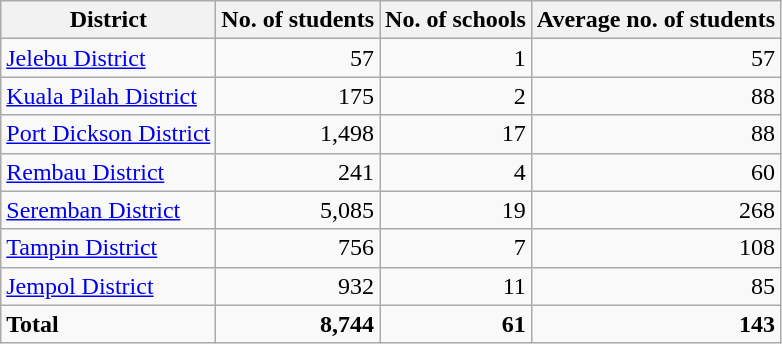<table class="wikitable sortable">
<tr>
<th>District</th>
<th>No. of students</th>
<th>No. of schools</th>
<th>Average no. of students</th>
</tr>
<tr>
<td><a href='#'>Jelebu District</a></td>
<td style="text-align:right;">57</td>
<td style="text-align:right;">1</td>
<td style="text-align:right;">57</td>
</tr>
<tr>
<td><a href='#'>Kuala Pilah District</a></td>
<td style="text-align:right;">175</td>
<td style="text-align:right;">2</td>
<td style="text-align:right;">88</td>
</tr>
<tr>
<td><a href='#'>Port Dickson District</a></td>
<td style="text-align:right;">1,498</td>
<td style="text-align:right;">17</td>
<td style="text-align:right;">88</td>
</tr>
<tr>
<td><a href='#'>Rembau District</a></td>
<td style="text-align:right;">241</td>
<td style="text-align:right;">4</td>
<td style="text-align:right;">60</td>
</tr>
<tr>
<td><a href='#'>Seremban District</a></td>
<td style="text-align:right;">5,085</td>
<td style="text-align:right;">19</td>
<td style="text-align:right;">268</td>
</tr>
<tr>
<td><a href='#'>Tampin District</a></td>
<td style="text-align:right;">756</td>
<td style="text-align:right;">7</td>
<td style="text-align:right;">108</td>
</tr>
<tr>
<td><a href='#'>Jempol District</a></td>
<td style="text-align:right;">932</td>
<td style="text-align:right;">11</td>
<td style="text-align:right;">85</td>
</tr>
<tr>
<td><strong>Total</strong></td>
<td style="text-align:right;"><strong>8,744</strong></td>
<td style="text-align:right;"><strong>61</strong></td>
<td style="text-align:right;"><strong>143</strong></td>
</tr>
</table>
